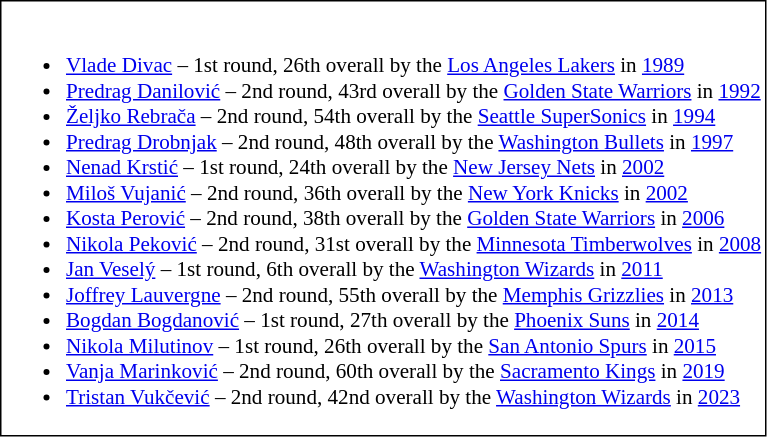<table class="toccolours" style="border: #000000 solid 1px; background: #FFFFFF; font-size: 88%">
<tr>
<td><br><ul><li> <a href='#'>Vlade Divac</a> – 1st round, 26th overall by the <a href='#'>Los Angeles Lakers</a> in <a href='#'>1989</a></li><li> <a href='#'>Predrag Danilović</a> – 2nd round, 43rd overall by the <a href='#'>Golden State Warriors</a> in <a href='#'>1992</a></li><li> <a href='#'>Željko Rebrača</a> – 2nd round, 54th overall by the <a href='#'>Seattle SuperSonics</a> in <a href='#'>1994</a></li><li> <a href='#'>Predrag Drobnjak</a> – 2nd round, 48th overall by the <a href='#'>Washington Bullets</a> in <a href='#'>1997</a></li><li> <a href='#'>Nenad Krstić</a> – 1st round, 24th overall by the <a href='#'>New Jersey Nets</a> in <a href='#'>2002</a></li><li> <a href='#'>Miloš Vujanić</a> – 2nd round, 36th overall by the <a href='#'>New York Knicks</a> in <a href='#'>2002</a></li><li> <a href='#'>Kosta Perović</a> – 2nd round, 38th overall by the <a href='#'>Golden State Warriors</a> in <a href='#'>2006</a></li><li> <a href='#'>Nikola Peković</a> – 2nd round, 31st overall by the <a href='#'>Minnesota Timberwolves</a> in <a href='#'>2008</a></li><li> <a href='#'>Jan Veselý</a> – 1st round, 6th overall by the <a href='#'>Washington Wizards</a> in <a href='#'>2011</a></li><li> <a href='#'>Joffrey Lauvergne</a> – 2nd round, 55th overall by the <a href='#'>Memphis Grizzlies</a> in <a href='#'>2013</a></li><li> <a href='#'>Bogdan Bogdanović</a> – 1st round, 27th overall by the <a href='#'>Phoenix Suns</a> in <a href='#'>2014</a></li><li> <a href='#'>Nikola Milutinov</a> – 1st round, 26th overall by the <a href='#'>San Antonio Spurs</a> in <a href='#'>2015</a></li><li> <a href='#'>Vanja Marinković</a> – 2nd round, 60th overall by the <a href='#'>Sacramento Kings</a> in <a href='#'>2019</a></li><li> <a href='#'>Tristan Vukčević</a> – 2nd round, 42nd overall by the <a href='#'>Washington Wizards</a> in <a href='#'>2023</a></li></ul></td>
</tr>
</table>
